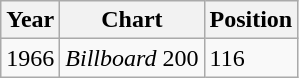<table class="wikitable">
<tr>
<th>Year</th>
<th>Chart</th>
<th>Position</th>
</tr>
<tr>
<td>1966</td>
<td><em>Billboard</em> 200</td>
<td>116</td>
</tr>
</table>
